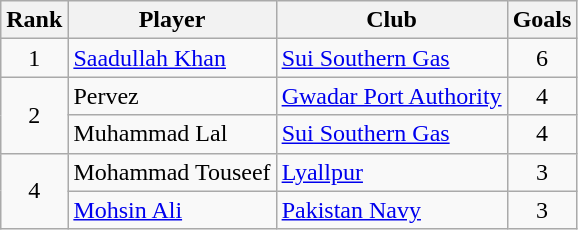<table class="wikitable">
<tr>
<th>Rank</th>
<th>Player</th>
<th>Club</th>
<th>Goals</th>
</tr>
<tr>
<td align=center>1</td>
<td> <a href='#'>Saadullah Khan</a></td>
<td><a href='#'>Sui Southern Gas</a></td>
<td align=center>6</td>
</tr>
<tr>
<td style="text-align:center;" rowspan="2">2</td>
<td> Pervez</td>
<td><a href='#'>Gwadar Port Authority</a></td>
<td align="center">4</td>
</tr>
<tr>
<td> Muhammad Lal</td>
<td><a href='#'>Sui Southern Gas</a></td>
<td align=center>4</td>
</tr>
<tr>
<td style="text-align:center;" rowspan="2">4</td>
<td> Mohammad Touseef</td>
<td><a href='#'>Lyallpur</a></td>
<td align=center>3</td>
</tr>
<tr>
<td> <a href='#'>Mohsin Ali</a></td>
<td><a href='#'>Pakistan Navy</a></td>
<td align=center>3</td>
</tr>
</table>
